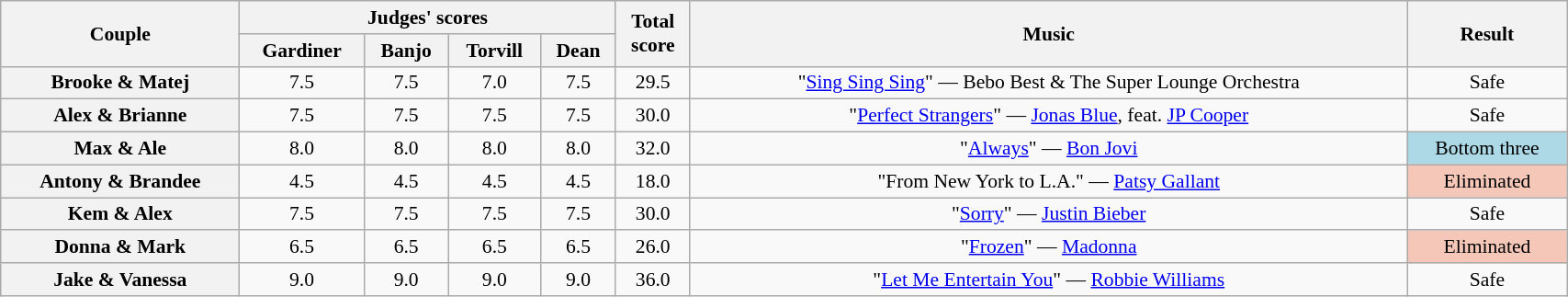<table class="wikitable sortable" style="text-align:center; font-size:90%; width:90%">
<tr>
<th scope="col" rowspan=2>Couple</th>
<th scope="col" colspan=4 class="unsortable">Judges' scores</th>
<th scope="col" rowspan=2>Total<br>score</th>
<th scope="col" rowspan=2 class="unsortable">Music</th>
<th scope="col" rowspan=2 class="unsortable">Result</th>
</tr>
<tr>
<th class="unsortable">Gardiner</th>
<th class="unsortable">Banjo</th>
<th class="unsortable">Torvill</th>
<th class="unsortable">Dean</th>
</tr>
<tr>
<th scope="row">Brooke & Matej</th>
<td>7.5</td>
<td>7.5</td>
<td>7.0</td>
<td>7.5</td>
<td>29.5</td>
<td>"<a href='#'>Sing Sing Sing</a>" — Bebo Best & The Super Lounge Orchestra</td>
<td>Safe</td>
</tr>
<tr>
<th scope="row">Alex & Brianne</th>
<td>7.5</td>
<td>7.5</td>
<td>7.5</td>
<td>7.5</td>
<td>30.0</td>
<td>"<a href='#'>Perfect Strangers</a>" — <a href='#'>Jonas Blue</a>, feat. <a href='#'>JP Cooper</a></td>
<td>Safe</td>
</tr>
<tr>
<th scope="row">Max & Ale</th>
<td>8.0</td>
<td>8.0</td>
<td>8.0</td>
<td>8.0</td>
<td>32.0</td>
<td>"<a href='#'>Always</a>" — <a href='#'>Bon Jovi</a></td>
<td bgcolor=lightblue>Bottom three</td>
</tr>
<tr>
<th scope="row">Antony & Brandee</th>
<td>4.5</td>
<td>4.5</td>
<td>4.5</td>
<td>4.5</td>
<td>18.0</td>
<td>"From New York to L.A." — <a href='#'>Patsy Gallant</a></td>
<td bgcolor="f4c7b8">Eliminated</td>
</tr>
<tr>
<th scope="row">Kem & Alex</th>
<td>7.5</td>
<td>7.5</td>
<td>7.5</td>
<td>7.5</td>
<td>30.0</td>
<td>"<a href='#'>Sorry</a>" — <a href='#'>Justin Bieber</a></td>
<td>Safe</td>
</tr>
<tr>
<th scope="row">Donna & Mark</th>
<td>6.5</td>
<td>6.5</td>
<td>6.5</td>
<td>6.5</td>
<td>26.0</td>
<td>"<a href='#'>Frozen</a>" — <a href='#'>Madonna</a></td>
<td bgcolor="f4c7b8">Eliminated</td>
</tr>
<tr>
<th scope="row">Jake & Vanessa</th>
<td>9.0</td>
<td>9.0</td>
<td>9.0</td>
<td>9.0</td>
<td>36.0</td>
<td>"<a href='#'>Let Me Entertain You</a>" — <a href='#'>Robbie Williams</a></td>
<td>Safe</td>
</tr>
</table>
